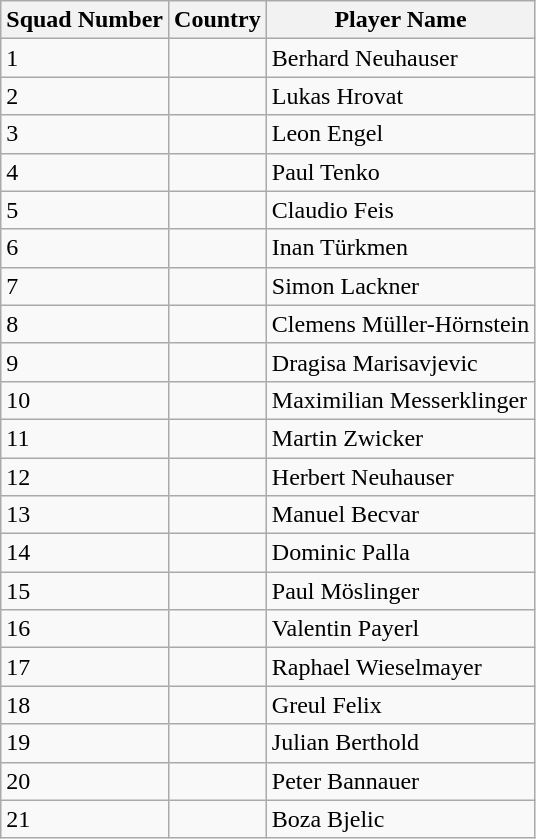<table class="wikitable">
<tr>
<th>Squad Number</th>
<th>Country</th>
<th>Player Name</th>
</tr>
<tr>
<td>1</td>
<td></td>
<td>Berhard Neuhauser</td>
</tr>
<tr>
<td>2</td>
<td></td>
<td>Lukas Hrovat</td>
</tr>
<tr>
<td>3</td>
<td></td>
<td>Leon Engel</td>
</tr>
<tr>
<td>4</td>
<td></td>
<td>Paul Tenko</td>
</tr>
<tr>
<td>5</td>
<td></td>
<td>Claudio Feis</td>
</tr>
<tr>
<td>6</td>
<td></td>
<td>Inan Türkmen</td>
</tr>
<tr>
<td>7</td>
<td></td>
<td>Simon Lackner</td>
</tr>
<tr>
<td>8</td>
<td></td>
<td>Clemens Müller-Hörnstein</td>
</tr>
<tr>
<td>9</td>
<td></td>
<td>Dragisa Marisavjevic</td>
</tr>
<tr>
<td>10</td>
<td></td>
<td>Maximilian Messerklinger</td>
</tr>
<tr>
<td>11</td>
<td></td>
<td>Martin Zwicker</td>
</tr>
<tr>
<td>12</td>
<td></td>
<td>Herbert Neuhauser</td>
</tr>
<tr>
<td>13</td>
<td></td>
<td>Manuel Becvar</td>
</tr>
<tr>
<td>14</td>
<td></td>
<td>Dominic Palla</td>
</tr>
<tr>
<td>15</td>
<td></td>
<td>Paul Möslinger</td>
</tr>
<tr>
<td>16</td>
<td></td>
<td>Valentin Payerl</td>
</tr>
<tr>
<td>17</td>
<td></td>
<td>Raphael Wieselmayer</td>
</tr>
<tr>
<td>18</td>
<td></td>
<td>Greul Felix</td>
</tr>
<tr>
<td>19</td>
<td></td>
<td>Julian Berthold</td>
</tr>
<tr>
<td>20</td>
<td></td>
<td>Peter Bannauer</td>
</tr>
<tr>
<td>21</td>
<td></td>
<td>Boza Bjelic</td>
</tr>
</table>
